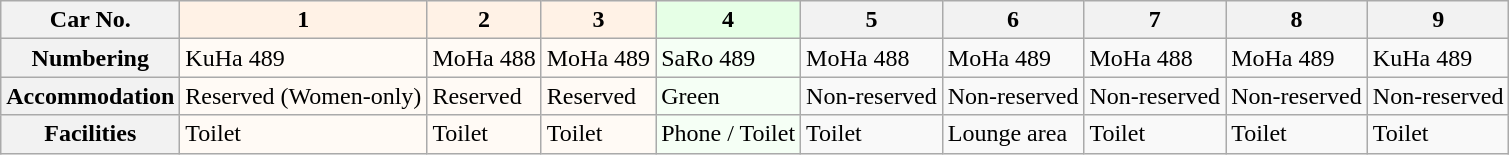<table class="wikitable">
<tr>
<th>Car No.</th>
<th style="background: #FFF2E6">1</th>
<th style="background: #FFF2E6">2</th>
<th style="background: #FFF2E6">3</th>
<th style="background: #E6FFE6">4</th>
<th>5</th>
<th>6</th>
<th>7</th>
<th>8</th>
<th>9</th>
</tr>
<tr>
<th>Numbering</th>
<td style="background: #FFFAF5">KuHa 489</td>
<td style="background: #FFFAF5">MoHa 488</td>
<td style="background: #FFFAF5">MoHa 489</td>
<td style="background: #F5FFF5">SaRo 489</td>
<td>MoHa 488</td>
<td>MoHa 489</td>
<td>MoHa 488</td>
<td>MoHa 489</td>
<td>KuHa 489</td>
</tr>
<tr>
<th>Accommodation</th>
<td style="background: #FFFAF5"> Reserved (Women-only)</td>
<td style="background: #FFFAF5"> Reserved</td>
<td style="background: #FFFAF5"> Reserved</td>
<td style="background: #F5FFF5"> Green</td>
<td> Non-reserved</td>
<td> Non-reserved</td>
<td> Non-reserved</td>
<td> Non-reserved</td>
<td> Non-reserved</td>
</tr>
<tr>
<th>Facilities</th>
<td style="background: #FFFAF5">Toilet</td>
<td style="background: #FFFAF5">Toilet</td>
<td style="background: #FFFAF5">Toilet</td>
<td style="background: #F5FFF5">Phone / Toilet</td>
<td>Toilet</td>
<td>Lounge area</td>
<td>Toilet</td>
<td>Toilet</td>
<td>Toilet</td>
</tr>
</table>
